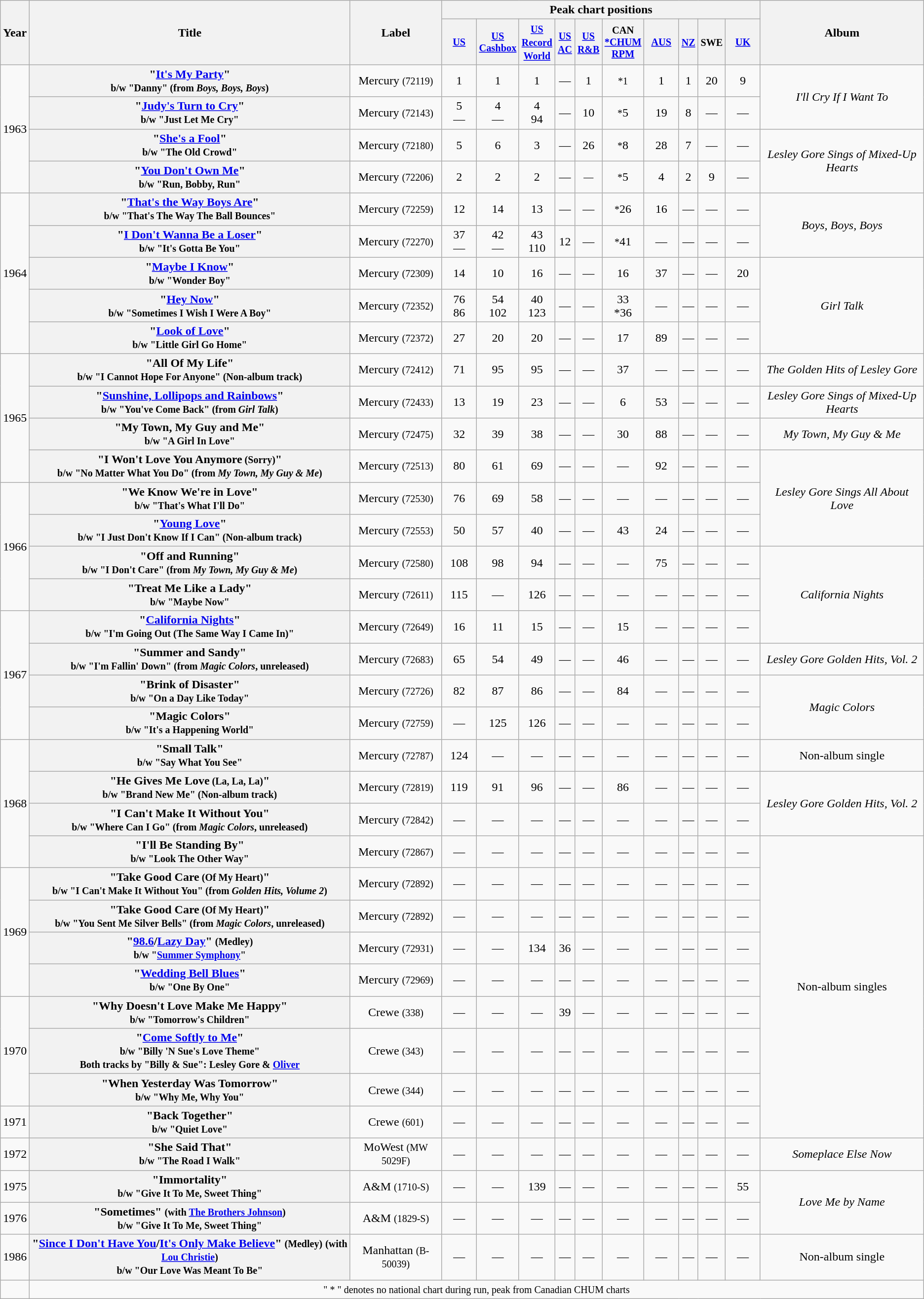<table class="wikitable plainrowheaders" style="text-align:center;">
<tr>
<th rowspan="2">Year</th>
<th rowspan="2">Title</th>
<th rowspan="2">Label</th>
<th colspan="10">Peak chart positions</th>
<th rowspan="2">Album</th>
</tr>
<tr>
<th style="width:3em;font-size:85%"><a href='#'>US</a><br></th>
<th style="width:3em;font-size:85%"><a href='#'>US<br>Cashbox</a></th>
<th><a href='#'><small>US</small></a><br><a href='#'><small>Record</small></a><br><a href='#'><small>World</small></a></th>
<th><a href='#'><small>US</small></a><br><a href='#'><small>AC</small></a><br></th>
<th><a href='#'><small>US</small></a><br><a href='#'><small>R&B</small></a><br></th>
<th style="width:3em;font-size:85%">CAN<br><a href='#'>*CHUM</a><br><a href='#'>RPM</a></th>
<th style="width:3em;font-size:85%"><a href='#'>AUS</a></th>
<th><small><a href='#'>NZ</a></small><br></th>
<th><small>SWE</small><br></th>
<th style="width:3em;font-size:85%"><a href='#'>UK</a><br></th>
</tr>
<tr>
<td rowspan="4">1963</td>
<th scope="row">"<a href='#'>It's My Party</a>"<br><small>b/w "Danny" (from <em>Boys, Boys, Boys</em>)</small></th>
<td>Mercury <small>(72119)</small></td>
<td>1</td>
<td>1</td>
<td>1</td>
<td>—</td>
<td 1>1</td>
<td><small>*1</small></td>
<td>1</td>
<td>1</td>
<td>20</td>
<td>9</td>
<td rowspan="2"><em>I'll Cry If I Want To</em></td>
</tr>
<tr>
<th scope="row">"<a href='#'>Judy's Turn to Cry</a>"<br><small>b/w "Just Let Me Cry"</small></th>
<td>Mercury <small>(72143)</small></td>
<td>5<br>—</td>
<td>4<br>—</td>
<td>4<br>94</td>
<td>—</td>
<td>10</td>
<td><small>*</small>5</td>
<td>19</td>
<td>8</td>
<td>—</td>
<td>—</td>
</tr>
<tr>
<th scope="row">"<a href='#'>She's a Fool</a>"<br><small>b/w "The Old Crowd"</small></th>
<td>Mercury <small>(72180)</small></td>
<td>5</td>
<td>6</td>
<td>3</td>
<td>—</td>
<td>26</td>
<td><small>*</small>8</td>
<td>28</td>
<td>7</td>
<td>—</td>
<td>—</td>
<td rowspan="2"><em>Lesley Gore Sings of Mixed-Up Hearts</em></td>
</tr>
<tr>
<th scope="row">"<a href='#'>You Don't Own Me</a>"<br><small>b/w "Run, Bobby, Run"</small></th>
<td>Mercury <small>(72206)</small></td>
<td>2</td>
<td>2</td>
<td>2</td>
<td>—</td>
<td><small>—</small></td>
<td><small>*</small>5</td>
<td>4</td>
<td>2</td>
<td>9</td>
<td>—</td>
</tr>
<tr>
<td rowspan="5">1964</td>
<th scope="row">"<a href='#'>That's the Way Boys Are</a>"<br><small>b/w "That's The Way The Ball Bounces"</small></th>
<td>Mercury <small>(72259)</small></td>
<td>12</td>
<td>14</td>
<td>13</td>
<td>—</td>
<td>—</td>
<td><small>*</small>26</td>
<td>16</td>
<td>—</td>
<td>—</td>
<td>—</td>
<td rowspan="2"><em>Boys, Boys, Boys</em></td>
</tr>
<tr>
<th scope="row">"<a href='#'>I Don't Wanna Be a Loser</a>"<br><small>b/w "It's Gotta Be You"</small></th>
<td>Mercury <small>(72270)</small></td>
<td>37<br>—</td>
<td>42<br>—</td>
<td>43<br>110</td>
<td>12</td>
<td>—</td>
<td><small>*</small>41</td>
<td>—</td>
<td>—</td>
<td>—</td>
<td>—</td>
</tr>
<tr>
<th scope="row">"<a href='#'>Maybe I Know</a>"<br><small>b/w "Wonder Boy"</small></th>
<td>Mercury <small>(72309)</small></td>
<td>14</td>
<td>10</td>
<td>16</td>
<td>—</td>
<td>—</td>
<td>16</td>
<td>37</td>
<td>—</td>
<td>—</td>
<td>20</td>
<td rowspan="3"><em>Girl Talk</em></td>
</tr>
<tr>
<th scope="row">"<a href='#'>Hey Now</a>"<br><small>b/w "Sometimes I Wish I Were A Boy"</small></th>
<td>Mercury <small>(72352)</small></td>
<td>76<br>86</td>
<td>54<br>102</td>
<td>40<br>123</td>
<td>—</td>
<td>—</td>
<td>33<br>*36</td>
<td>—</td>
<td>—</td>
<td>—</td>
<td>—</td>
</tr>
<tr>
<th scope="row">"<a href='#'>Look of Love</a>"<br><small>b/w "Little Girl Go Home"</small></th>
<td>Mercury <small>(72372)</small></td>
<td>27</td>
<td>20</td>
<td>20</td>
<td>—</td>
<td>—</td>
<td>17</td>
<td>89</td>
<td>—</td>
<td>—</td>
<td>—</td>
</tr>
<tr>
<td rowspan="4">1965</td>
<th scope="row">"All Of My Life"<br><small>b/w "I Cannot Hope For Anyone" (Non-album track)</small></th>
<td>Mercury <small>(72412)</small></td>
<td>71</td>
<td>95</td>
<td>95</td>
<td>—</td>
<td>—</td>
<td>37</td>
<td>—</td>
<td>—</td>
<td>—</td>
<td>—</td>
<td><em>The Golden Hits of Lesley Gore</em></td>
</tr>
<tr>
<th scope="row">"<a href='#'>Sunshine, Lollipops and Rainbows</a>"<br><small>b/w "You've Come Back" (from <em>Girl Talk</em>)</small></th>
<td>Mercury <small>(72433)</small></td>
<td>13</td>
<td>19</td>
<td>23</td>
<td>—</td>
<td>—</td>
<td>6</td>
<td>53</td>
<td>—</td>
<td>—</td>
<td>—</td>
<td><em>Lesley Gore Sings of Mixed-Up Hearts</em></td>
</tr>
<tr>
<th scope="row">"My Town, My Guy and Me"<br><small>b/w "A Girl In Love"</small></th>
<td>Mercury <small>(72475)</small></td>
<td>32</td>
<td>39</td>
<td>38</td>
<td>—</td>
<td>—</td>
<td>30</td>
<td>88</td>
<td>—</td>
<td>—</td>
<td>—</td>
<td><em>My Town, My Guy & Me</em></td>
</tr>
<tr>
<th scope="row">"I Won't Love You Anymore<small> (Sorry)</small>"<br><small>b/w "No Matter What You Do" (from <em>My Town, My Guy & Me</em>)</small></th>
<td>Mercury <small>(72513)</small></td>
<td>80</td>
<td>61</td>
<td>69</td>
<td>—</td>
<td>—</td>
<td>—</td>
<td>92</td>
<td>—</td>
<td>—</td>
<td>—</td>
<td rowspan="3"><em>Lesley Gore Sings All About Love</em></td>
</tr>
<tr>
<td rowspan="4">1966</td>
<th scope="row">"We Know We're in Love"<br><small>b/w "That's What I'll Do"</small></th>
<td>Mercury <small>(72530)</small></td>
<td>76</td>
<td>69</td>
<td>58</td>
<td>—</td>
<td>—</td>
<td>—</td>
<td>—</td>
<td>—</td>
<td>—</td>
<td>—</td>
</tr>
<tr>
<th scope="row">"<a href='#'>Young Love</a>"<br><small>b/w "I Just Don't Know If I Can" (Non-album track)</small></th>
<td>Mercury <small>(72553)</small></td>
<td>50</td>
<td>57</td>
<td>40</td>
<td>—</td>
<td>—</td>
<td>43</td>
<td>24</td>
<td>—</td>
<td>—</td>
<td>—</td>
</tr>
<tr>
<th scope="row">"Off and Running"<br><small>b/w "I Don't Care" (from <em>My Town, My Guy & Me</em>)</small></th>
<td>Mercury <small>(72580)</small></td>
<td>108</td>
<td>98</td>
<td>94</td>
<td>—</td>
<td>—</td>
<td>—</td>
<td>75</td>
<td>—</td>
<td>—</td>
<td>—</td>
<td rowspan="3"><em>California Nights</em></td>
</tr>
<tr>
<th scope="row">"Treat Me Like a Lady"<br><small>b/w "Maybe Now"</small></th>
<td>Mercury <small>(72611)</small></td>
<td>115</td>
<td>—</td>
<td>126</td>
<td>—</td>
<td>—</td>
<td>—</td>
<td>—</td>
<td>—</td>
<td>—</td>
<td>—</td>
</tr>
<tr>
<td rowspan="4">1967</td>
<th scope="row">"<a href='#'>California Nights</a>"<br><small>b/w "I'm Going Out (The Same Way I Came In)"</small></th>
<td>Mercury <small>(72649)</small></td>
<td>16</td>
<td>11</td>
<td>15</td>
<td>—</td>
<td>—</td>
<td>15</td>
<td>—</td>
<td>—</td>
<td>—</td>
<td>—</td>
</tr>
<tr>
<th scope="row">"Summer and Sandy"<br><small>b/w "I'm Fallin' Down" (from <em>Magic Colors</em>, unreleased)</small></th>
<td>Mercury <small>(72683)</small></td>
<td>65</td>
<td>54</td>
<td>49</td>
<td>—</td>
<td>—</td>
<td>46</td>
<td>—</td>
<td>—</td>
<td>—</td>
<td>—</td>
<td><em>Lesley Gore Golden Hits, Vol. 2</em></td>
</tr>
<tr>
<th scope="row">"Brink of Disaster"<br><small>b/w "On a Day Like Today"</small></th>
<td>Mercury <small>(72726)</small></td>
<td>82</td>
<td>87</td>
<td>86</td>
<td>—</td>
<td>—</td>
<td>84</td>
<td>—</td>
<td>—</td>
<td>—</td>
<td>—</td>
<td rowspan="2"><em>Magic Colors</em></td>
</tr>
<tr>
<th scope="row">"Magic Colors"<br><small>b/w "It's a Happening World"</small></th>
<td>Mercury <small>(72759)</small></td>
<td>—</td>
<td>125</td>
<td>126</td>
<td>—</td>
<td>—</td>
<td>—</td>
<td>—</td>
<td>—</td>
<td>—</td>
<td>—</td>
</tr>
<tr>
<td rowspan="4">1968</td>
<th scope="row">"Small Talk"<br><small>b/w "Say What You See"</small></th>
<td>Mercury <small>(72787)</small></td>
<td>124</td>
<td>—</td>
<td>—</td>
<td>—</td>
<td>—</td>
<td>—</td>
<td>—</td>
<td>—</td>
<td>—</td>
<td>—</td>
<td>Non-album single</td>
</tr>
<tr>
<th scope="row">"He Gives Me Love<small> (La, La, La)</small>"<br><small>b/w "Brand New Me" (Non-album track)</small></th>
<td>Mercury <small>(72819)</small></td>
<td>119</td>
<td>91</td>
<td>96</td>
<td>—</td>
<td>—</td>
<td>86</td>
<td>—</td>
<td>—</td>
<td>—</td>
<td>—</td>
<td rowspan="2"><em>Lesley Gore Golden Hits, Vol. 2</em></td>
</tr>
<tr>
<th scope="row">"I Can't Make It Without You"<br><small>b/w "Where Can I Go" (from <em>Magic Colors</em>, unreleased)</small></th>
<td>Mercury <small>(72842)</small></td>
<td>—</td>
<td>—</td>
<td>—</td>
<td>—</td>
<td>—</td>
<td>—</td>
<td>—</td>
<td>—</td>
<td>—</td>
<td>—</td>
</tr>
<tr>
<th scope="row">"I'll Be Standing By"<br><small>b/w "Look The Other Way"</small></th>
<td>Mercury <small>(72867)</small></td>
<td>—</td>
<td>—</td>
<td>—</td>
<td>—</td>
<td>—</td>
<td>—</td>
<td>—</td>
<td>—</td>
<td>—</td>
<td>—</td>
<td rowspan="9">Non-album singles</td>
</tr>
<tr>
<td rowspan="4">1969</td>
<th scope="row">"Take Good Care<small> (Of My Heart)</small>"<br><small>b/w "I Can't Make It Without You" (from <em>Golden Hits, Volume 2</em>)</small></th>
<td>Mercury <small>(72892)</small></td>
<td>—</td>
<td>—</td>
<td>—</td>
<td>—</td>
<td>—</td>
<td>—</td>
<td>—</td>
<td>—</td>
<td>—</td>
<td>—</td>
</tr>
<tr>
<th scope="row">"Take Good Care<small> (Of My Heart)</small>"<br><small>b/w "You Sent Me Silver Bells" (from <em>Magic Colors</em>, unreleased)</small></th>
<td>Mercury <small>(72892)</small></td>
<td>—</td>
<td>—</td>
<td>—</td>
<td>—</td>
<td>—</td>
<td>—</td>
<td>—</td>
<td>—</td>
<td>—</td>
<td>—</td>
</tr>
<tr>
<th scope="row">"<a href='#'>98.6</a>/<a href='#'>Lazy Day</a>" <small>(Medley)</small><br><small>b/w "<a href='#'>Summer Symphony</a>"</small></th>
<td>Mercury <small>(72931)</small></td>
<td>—</td>
<td>—</td>
<td>134</td>
<td>36</td>
<td>—</td>
<td>—</td>
<td>—</td>
<td>—</td>
<td>—</td>
<td>—</td>
</tr>
<tr>
<th scope="row">"<a href='#'>Wedding Bell Blues</a>"<br><small>b/w "One By One"</small></th>
<td>Mercury <small>(72969)</small></td>
<td>—</td>
<td>—</td>
<td>—</td>
<td>—</td>
<td>—</td>
<td>—</td>
<td>—</td>
<td>—</td>
<td>—</td>
<td>—</td>
</tr>
<tr>
<td rowspan="3">1970</td>
<th scope="row">"Why Doesn't Love Make Me Happy"<br><small>b/w "Tomorrow's Children"</small></th>
<td>Crewe <small>(338)</small></td>
<td>—</td>
<td>—</td>
<td>—</td>
<td>39</td>
<td>—</td>
<td>—</td>
<td>—</td>
<td>—</td>
<td>—</td>
<td>—</td>
</tr>
<tr>
<th scope="row">"<a href='#'>Come Softly to Me</a>"<br><small>b/w "Billy 'N Sue's Love Theme"<br>Both tracks by "Billy & Sue": Lesley Gore & <a href='#'>Oliver</a></small></th>
<td>Crewe <small>(343)</small></td>
<td>—</td>
<td>—</td>
<td>—</td>
<td>—</td>
<td>—</td>
<td>—</td>
<td>—</td>
<td>—</td>
<td>—</td>
<td>—</td>
</tr>
<tr>
<th scope="row">"When Yesterday Was Tomorrow"<br><small>b/w "Why Me, Why You"</small></th>
<td>Crewe <small>(344)</small></td>
<td>—</td>
<td>—</td>
<td>—</td>
<td>—</td>
<td>—</td>
<td>—</td>
<td>—</td>
<td>—</td>
<td>—</td>
<td>—</td>
</tr>
<tr>
<td>1971</td>
<th scope="row">"Back Together"<br><small>b/w "Quiet Love"</small></th>
<td>Crewe <small>(601)</small></td>
<td>—</td>
<td>—</td>
<td>—</td>
<td>—</td>
<td>—</td>
<td>—</td>
<td>—</td>
<td>—</td>
<td>—</td>
<td>—</td>
</tr>
<tr>
<td>1972</td>
<th scope="row">"She Said That"<br><small>b/w "The Road I Walk"</small></th>
<td>MoWest <small>(MW 5029F)</small></td>
<td>—</td>
<td>—</td>
<td>—</td>
<td>—</td>
<td>—</td>
<td>—</td>
<td>—</td>
<td>—</td>
<td>—</td>
<td>—</td>
<td><em>Someplace Else Now</em></td>
</tr>
<tr>
<td>1975</td>
<th scope="row">"Immortality"<br><small>b/w "Give It To Me, Sweet Thing"</small></th>
<td>A&M <small>(1710-S)</small></td>
<td>—</td>
<td>—</td>
<td>139</td>
<td>—</td>
<td>—</td>
<td>—</td>
<td>—</td>
<td>—</td>
<td>—</td>
<td>55</td>
<td rowspan="2"><em>Love Me by Name</em></td>
</tr>
<tr>
<td>1976</td>
<th scope="row">"Sometimes" <small>(with <a href='#'>The Brothers Johnson</a>)</small><br><small>b/w "Give It To Me, Sweet Thing"</small></th>
<td>A&M <small>(1829-S)</small></td>
<td>—</td>
<td>—</td>
<td>—</td>
<td>—</td>
<td>—</td>
<td>—</td>
<td>—</td>
<td>—</td>
<td>—</td>
<td>—</td>
</tr>
<tr>
<td>1986</td>
<th scope="row">"<a href='#'>Since I Don't Have You</a>/<a href='#'>It's Only Make Believe</a>" <small>(Medley)</small> <small>(with <a href='#'>Lou Christie</a>)</small><br><small>b/w "Our Love Was Meant To Be"</small></th>
<td>Manhattan <small>(B-50039)</small></td>
<td>—</td>
<td>—</td>
<td>—</td>
<td>—</td>
<td>—</td>
<td>—</td>
<td>—</td>
<td>—</td>
<td>—</td>
<td>—</td>
<td>Non-album single</td>
</tr>
<tr>
<td></td>
<td colspan="13"> <small>" * " denotes no national chart during run, peak from Canadian CHUM charts</small></td>
</tr>
</table>
